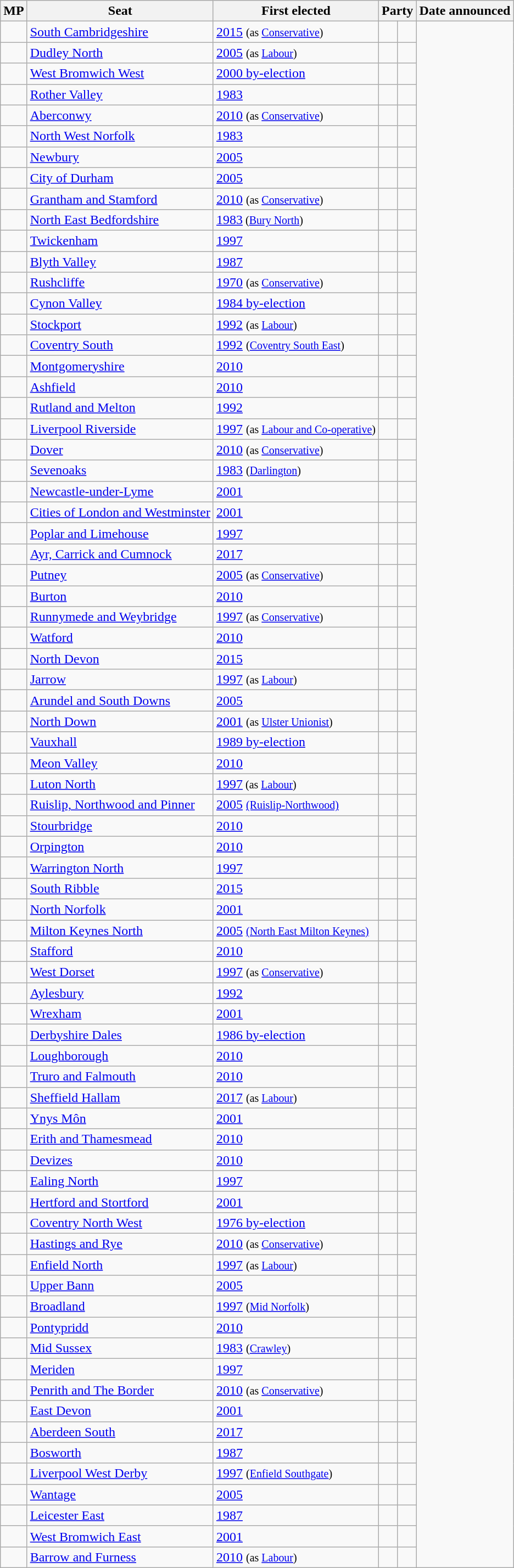<table class="wikitable sortable">
<tr>
<th scope="col">MP</th>
<th scope="col">Seat</th>
<th scope="col">First elected</th>
<th colspan="2" scope="col">Party</th>
<th scope="col">Date announced</th>
</tr>
<tr>
<td></td>
<td><a href='#'>South Cambridgeshire</a></td>
<td><a href='#'>2015</a> <small>(as <a href='#'>Conservative</a>)</small></td>
<td></td>
<td></td>
</tr>
<tr>
<td></td>
<td><a href='#'>Dudley North</a></td>
<td><a href='#'>2005</a> <small>(as <a href='#'>Labour</a>)</small></td>
<td></td>
<td></td>
</tr>
<tr>
<td></td>
<td><a href='#'>West Bromwich West</a></td>
<td><a href='#'>2000 by-election</a></td>
<td></td>
<td></td>
</tr>
<tr>
<td></td>
<td><a href='#'>Rother Valley</a></td>
<td><a href='#'>1983</a></td>
<td></td>
<td></td>
</tr>
<tr>
<td></td>
<td><a href='#'>Aberconwy</a></td>
<td><a href='#'>2010</a> <small>(as <a href='#'>Conservative</a>)</small></td>
<td></td>
<td></td>
</tr>
<tr>
<td></td>
<td><a href='#'>North West Norfolk</a></td>
<td><a href='#'>1983</a></td>
<td></td>
<td></td>
</tr>
<tr>
<td></td>
<td><a href='#'>Newbury</a></td>
<td><a href='#'>2005</a></td>
<td></td>
<td></td>
</tr>
<tr>
<td></td>
<td><a href='#'>City of Durham</a></td>
<td><a href='#'>2005</a></td>
<td></td>
<td></td>
</tr>
<tr>
<td></td>
<td><a href='#'>Grantham and Stamford</a></td>
<td><a href='#'>2010</a> <small>(as <a href='#'>Conservative</a>)</small></td>
<td></td>
<td></td>
</tr>
<tr>
<td></td>
<td><a href='#'>North East Bedfordshire</a></td>
<td><a href='#'>1983</a><small> (<a href='#'>Bury North</a>)</small></td>
<td></td>
<td></td>
</tr>
<tr>
<td></td>
<td><a href='#'>Twickenham</a></td>
<td><a href='#'>1997</a></td>
<td></td>
<td></td>
</tr>
<tr>
<td></td>
<td><a href='#'>Blyth Valley</a></td>
<td><a href='#'>1987</a></td>
<td></td>
<td></td>
</tr>
<tr>
<td></td>
<td><a href='#'>Rushcliffe</a></td>
<td><a href='#'>1970</a> <small>(as <a href='#'>Conservative</a>)</small></td>
<td></td>
<td></td>
</tr>
<tr>
<td></td>
<td><a href='#'>Cynon Valley</a></td>
<td><a href='#'>1984 by-election</a></td>
<td></td>
<td></td>
</tr>
<tr>
<td></td>
<td><a href='#'>Stockport</a></td>
<td><a href='#'>1992</a> <small>(as <a href='#'>Labour</a>)</small></td>
<td></td>
<td></td>
</tr>
<tr>
<td></td>
<td><a href='#'>Coventry South</a></td>
<td><a href='#'>1992</a> <small>(<a href='#'>Coventry South East</a>)</small></td>
<td></td>
<td></td>
</tr>
<tr>
<td></td>
<td><a href='#'>Montgomeryshire</a></td>
<td><a href='#'>2010</a></td>
<td></td>
<td></td>
</tr>
<tr>
<td></td>
<td><a href='#'>Ashfield</a></td>
<td><a href='#'>2010</a></td>
<td></td>
<td></td>
</tr>
<tr>
<td></td>
<td><a href='#'>Rutland and Melton</a></td>
<td><a href='#'>1992</a></td>
<td></td>
<td></td>
</tr>
<tr>
<td></td>
<td><a href='#'>Liverpool Riverside</a></td>
<td><a href='#'>1997</a> <small>(as <a href='#'>Labour and Co-operative</a>)</small></td>
<td></td>
<td></td>
</tr>
<tr>
<td></td>
<td><a href='#'>Dover</a></td>
<td><a href='#'>2010</a> <small>(as <a href='#'>Conservative</a>)</small></td>
<td></td>
<td></td>
</tr>
<tr>
<td></td>
<td><a href='#'>Sevenoaks</a></td>
<td><a href='#'>1983</a> <small>(<a href='#'>Darlington</a>)</small></td>
<td></td>
<td></td>
</tr>
<tr>
<td></td>
<td><a href='#'>Newcastle-under-Lyme</a></td>
<td><a href='#'>2001</a></td>
<td></td>
<td></td>
</tr>
<tr>
<td></td>
<td><a href='#'>Cities of London and Westminster</a></td>
<td><a href='#'>2001</a></td>
<td></td>
<td></td>
</tr>
<tr>
<td></td>
<td><a href='#'>Poplar and Limehouse</a></td>
<td><a href='#'>1997</a></td>
<td></td>
<td></td>
</tr>
<tr>
<td></td>
<td><a href='#'>Ayr, Carrick and Cumnock</a></td>
<td><a href='#'>2017</a></td>
<td></td>
<td></td>
</tr>
<tr>
<td></td>
<td><a href='#'>Putney</a></td>
<td><a href='#'>2005</a> <small>(as <a href='#'>Conservative</a>)</small></td>
<td></td>
<td></td>
</tr>
<tr>
<td></td>
<td><a href='#'>Burton</a></td>
<td><a href='#'>2010</a></td>
<td></td>
<td></td>
</tr>
<tr>
<td></td>
<td><a href='#'>Runnymede and Weybridge</a></td>
<td><a href='#'>1997</a> <small>(as <a href='#'>Conservative</a>) </small></td>
<td></td>
<td></td>
</tr>
<tr>
<td></td>
<td><a href='#'>Watford</a></td>
<td><a href='#'>2010</a></td>
<td></td>
<td></td>
</tr>
<tr>
<td></td>
<td><a href='#'>North Devon</a></td>
<td><a href='#'>2015</a></td>
<td></td>
<td></td>
</tr>
<tr>
<td></td>
<td><a href='#'>Jarrow</a></td>
<td><a href='#'>1997</a> <small>(as <a href='#'>Labour</a>)</small></td>
<td></td>
<td></td>
</tr>
<tr>
<td></td>
<td><a href='#'>Arundel and South Downs</a></td>
<td><a href='#'>2005</a></td>
<td></td>
<td></td>
</tr>
<tr>
<td></td>
<td><a href='#'>North Down</a></td>
<td><a href='#'>2001</a> <small>(as <a href='#'>Ulster Unionist</a>)</small></td>
<td></td>
<td></td>
</tr>
<tr>
<td></td>
<td><a href='#'>Vauxhall</a></td>
<td><a href='#'>1989 by-election</a></td>
<td></td>
<td></td>
</tr>
<tr>
<td></td>
<td><a href='#'>Meon Valley</a></td>
<td><a href='#'>2010</a></td>
<td></td>
<td></td>
</tr>
<tr>
<td></td>
<td><a href='#'>Luton North</a></td>
<td><a href='#'>1997</a><small> (as <a href='#'>Labour</a>)</small></td>
<td></td>
<td></td>
</tr>
<tr>
<td></td>
<td><a href='#'>Ruislip, Northwood and Pinner</a></td>
<td><a href='#'>2005</a> <small><a href='#'>(Ruislip-Northwood)</a></small></td>
<td></td>
<td></td>
</tr>
<tr>
<td></td>
<td><a href='#'>Stourbridge</a></td>
<td><a href='#'>2010</a></td>
<td></td>
<td></td>
</tr>
<tr>
<td></td>
<td><a href='#'>Orpington</a></td>
<td><a href='#'>2010</a></td>
<td></td>
<td></td>
</tr>
<tr>
<td></td>
<td><a href='#'>Warrington North</a></td>
<td><a href='#'>1997</a></td>
<td></td>
<td></td>
</tr>
<tr>
<td></td>
<td><a href='#'>South Ribble</a></td>
<td><a href='#'>2015</a></td>
<td></td>
<td></td>
</tr>
<tr>
<td></td>
<td><a href='#'>North Norfolk</a></td>
<td><a href='#'>2001</a></td>
<td></td>
<td></td>
</tr>
<tr>
<td></td>
<td><a href='#'>Milton Keynes North</a></td>
<td><a href='#'>2005</a> <small><a href='#'>(North East Milton Keynes)</a></small></td>
<td></td>
<td></td>
</tr>
<tr>
<td></td>
<td><a href='#'>Stafford</a></td>
<td><a href='#'>2010</a></td>
<td></td>
<td></td>
</tr>
<tr>
<td></td>
<td><a href='#'>West Dorset</a></td>
<td><a href='#'>1997</a> <small>(as <a href='#'>Conservative</a>)</small></td>
<td></td>
<td></td>
</tr>
<tr>
<td></td>
<td><a href='#'>Aylesbury</a></td>
<td><a href='#'>1992</a></td>
<td></td>
<td></td>
</tr>
<tr>
<td></td>
<td><a href='#'>Wrexham</a></td>
<td><a href='#'>2001</a></td>
<td></td>
<td></td>
</tr>
<tr>
<td></td>
<td><a href='#'>Derbyshire Dales</a></td>
<td><a href='#'>1986 by-election</a></td>
<td></td>
<td></td>
</tr>
<tr>
<td></td>
<td><a href='#'>Loughborough</a></td>
<td><a href='#'>2010</a></td>
<td></td>
<td></td>
</tr>
<tr>
<td></td>
<td><a href='#'>Truro and Falmouth</a></td>
<td><a href='#'>2010</a></td>
<td></td>
<td></td>
</tr>
<tr>
<td></td>
<td><a href='#'>Sheffield Hallam</a></td>
<td><a href='#'>2017</a> <small>(as <a href='#'>Labour</a>)</small></td>
<td></td>
<td></td>
</tr>
<tr>
<td></td>
<td><a href='#'>Ynys Môn</a></td>
<td><a href='#'>2001</a></td>
<td></td>
<td></td>
</tr>
<tr>
<td></td>
<td><a href='#'>Erith and Thamesmead</a></td>
<td><a href='#'>2010</a></td>
<td></td>
<td></td>
</tr>
<tr>
<td></td>
<td><a href='#'>Devizes</a></td>
<td><a href='#'>2010</a></td>
<td></td>
<td></td>
</tr>
<tr>
<td></td>
<td><a href='#'>Ealing North</a></td>
<td><a href='#'>1997</a></td>
<td></td>
<td></td>
</tr>
<tr>
<td></td>
<td><a href='#'>Hertford and Stortford</a></td>
<td><a href='#'>2001</a></td>
<td></td>
<td></td>
</tr>
<tr>
<td></td>
<td><a href='#'>Coventry North West</a></td>
<td><a href='#'>1976 by-election</a></td>
<td></td>
<td></td>
</tr>
<tr>
<td></td>
<td><a href='#'>Hastings and Rye</a></td>
<td><a href='#'>2010</a> <small>(as <a href='#'>Conservative</a>)</small></td>
<td></td>
<td></td>
</tr>
<tr>
<td></td>
<td><a href='#'>Enfield North</a></td>
<td><a href='#'>1997</a> <small>(as <a href='#'>Labour</a>)</small></td>
<td></td>
<td></td>
</tr>
<tr>
<td></td>
<td><a href='#'>Upper Bann</a></td>
<td><a href='#'>2005</a></td>
<td></td>
<td></td>
</tr>
<tr>
<td></td>
<td><a href='#'>Broadland</a></td>
<td><a href='#'>1997</a> <small>(<a href='#'>Mid Norfolk</a>)</small></td>
<td></td>
<td></td>
</tr>
<tr>
<td></td>
<td><a href='#'>Pontypridd</a></td>
<td><a href='#'>2010</a></td>
<td></td>
<td></td>
</tr>
<tr>
<td></td>
<td><a href='#'>Mid Sussex</a></td>
<td><a href='#'>1983</a> <small>(<a href='#'>Crawley</a>)</small></td>
<td></td>
<td></td>
</tr>
<tr>
<td></td>
<td><a href='#'>Meriden</a></td>
<td><a href='#'>1997</a></td>
<td></td>
<td></td>
</tr>
<tr>
<td></td>
<td><a href='#'>Penrith and The Border</a></td>
<td><a href='#'>2010</a> <small>(as <a href='#'>Conservative</a>)</small></td>
<td></td>
<td></td>
</tr>
<tr>
<td></td>
<td><a href='#'>East Devon</a></td>
<td><a href='#'>2001</a></td>
<td></td>
<td></td>
</tr>
<tr>
<td></td>
<td><a href='#'>Aberdeen South</a></td>
<td><a href='#'>2017</a></td>
<td></td>
<td></td>
</tr>
<tr>
<td></td>
<td><a href='#'>Bosworth</a></td>
<td><a href='#'>1987</a></td>
<td></td>
<td></td>
</tr>
<tr>
<td></td>
<td><a href='#'>Liverpool West Derby</a></td>
<td><a href='#'>1997</a> <small>(<a href='#'>Enfield Southgate</a>)</small></td>
<td></td>
<td></td>
</tr>
<tr>
<td></td>
<td><a href='#'>Wantage</a></td>
<td><a href='#'>2005</a></td>
<td></td>
<td></td>
</tr>
<tr>
<td></td>
<td><a href='#'>Leicester East</a></td>
<td><a href='#'>1987</a></td>
<td></td>
<td></td>
</tr>
<tr>
<td></td>
<td><a href='#'>West Bromwich East</a></td>
<td><a href='#'>2001</a></td>
<td></td>
<td></td>
</tr>
<tr>
<td></td>
<td><a href='#'>Barrow and Furness</a></td>
<td><a href='#'>2010</a> <small>(as <a href='#'>Labour</a>)</small></td>
<td></td>
<td></td>
</tr>
</table>
